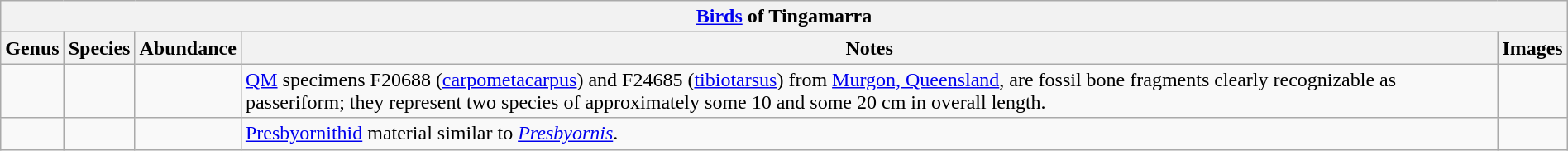<table class="wikitable" align="center" width="100%">
<tr>
<th colspan="5" align="center"><strong><a href='#'>Birds</a> of Tingamarra</strong></th>
</tr>
<tr>
<th>Genus</th>
<th>Species</th>
<th>Abundance</th>
<th>Notes</th>
<th>Images</th>
</tr>
<tr>
<td></td>
<td></td>
<td></td>
<td><a href='#'>QM</a> specimens F20688 (<a href='#'>carpometacarpus</a>) and F24685 (<a href='#'>tibiotarsus</a>) from <a href='#'>Murgon, Queensland</a>, are fossil bone fragments clearly recognizable as passeriform; they represent two species of approximately some 10 and some 20 cm in overall length.</td>
<td></td>
</tr>
<tr>
<td></td>
<td></td>
<td></td>
<td><a href='#'>Presbyornithid</a> material similar to <em><a href='#'>Presbyornis</a></em>.</td>
</tr>
</table>
